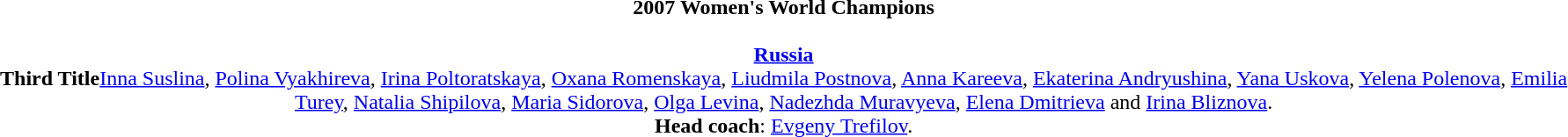<table width=95%>
<tr align=center>
<td><strong>2007 Women's World Champions</strong><br><br><strong><a href='#'>Russia</a></strong><br><strong>Third Title</strong><a href='#'>Inna Suslina</a>, <a href='#'>Polina Vyakhireva</a>, <a href='#'>Irina Poltoratskaya</a>, <a href='#'>Oxana Romenskaya</a>, <a href='#'>Liudmila Postnova</a>, <a href='#'>Anna Kareeva</a>, <a href='#'>Ekaterina Andryushina</a>, <a href='#'>Yana Uskova</a>, <a href='#'>Yelena Polenova</a>, <a href='#'>Emilia Turey</a>, <a href='#'>Natalia Shipilova</a>, <a href='#'>Maria Sidorova</a>, <a href='#'>Olga Levina</a>, <a href='#'>Nadezhda Muravyeva</a>, <a href='#'>Elena Dmitrieva</a> and <a href='#'>Irina Bliznova</a>.<br><strong>Head coach</strong>: <a href='#'>Evgeny Trefilov</a>.</td>
</tr>
</table>
